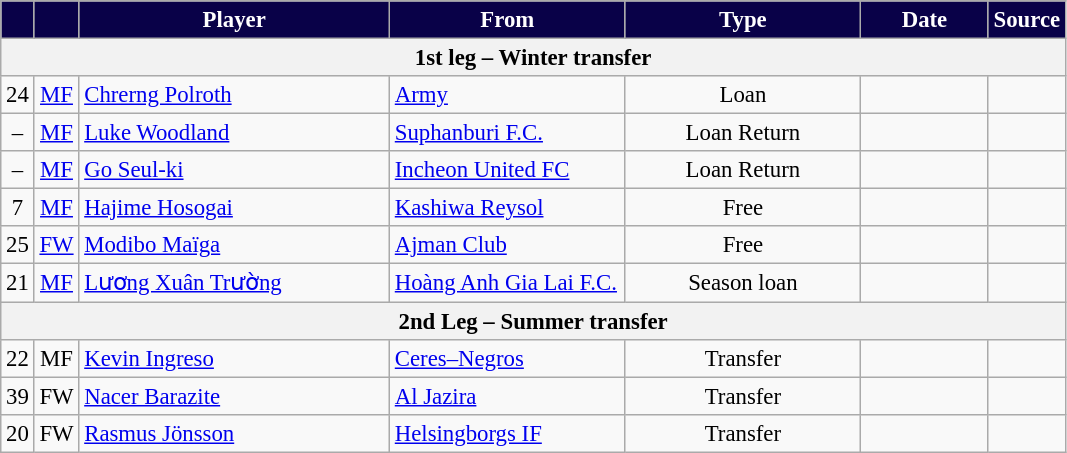<table class="wikitable plainrowheaders sortable" style="font-size:95%">
<tr>
<th style="background:#090148; color:white; text-align:center;"></th>
<th style="background:#090148; color:white; text-align:center;"></th>
<th scope="col" style="width:200px; background:#090148; color:white; text-align:center;">Player</th>
<th scope="col" style="width:150px; background:#090148; color:white; text-align:center;">From</th>
<th scope="col" style="width:150px; background:#090148; color:white; text-align:center;">Type</th>
<th scope="col" style="width:78px; background:#090148; color:white; text-align:center;">Date</th>
<th style="background:#090148; color:white; text-align:center;">Source</th>
</tr>
<tr>
<th colspan=8>1st leg – Winter transfer</th>
</tr>
<tr>
<td align=center>24</td>
<td align=center><a href='#'>MF</a></td>
<td> <a href='#'>Chrerng Polroth</a></td>
<td> <a href='#'>Army</a></td>
<td align=center>Loan</td>
<td align=center></td>
<td align=center></td>
</tr>
<tr>
<td align=center>–</td>
<td align=center><a href='#'>MF</a></td>
<td> <a href='#'>Luke Woodland</a></td>
<td> <a href='#'>Suphanburi F.C.</a></td>
<td align=center>Loan Return</td>
<td align=center></td>
<td align=center></td>
</tr>
<tr>
<td align=center>–</td>
<td align=center><a href='#'>MF</a></td>
<td> <a href='#'>Go Seul-ki</a></td>
<td> <a href='#'>Incheon United FC</a></td>
<td align=center>Loan Return</td>
<td align=center></td>
<td align=center></td>
</tr>
<tr>
<td align=center>7</td>
<td align=center><a href='#'>MF</a></td>
<td> <a href='#'>Hajime Hosogai</a></td>
<td> <a href='#'>Kashiwa Reysol</a></td>
<td align=center>Free</td>
<td align=center></td>
<td align=center></td>
</tr>
<tr>
<td align=center>25</td>
<td align=center><a href='#'>FW</a></td>
<td> <a href='#'>Modibo Maïga</a></td>
<td> <a href='#'>Ajman Club</a></td>
<td align=center>Free</td>
<td align=center></td>
<td align=center></td>
</tr>
<tr>
<td align=center>21</td>
<td align=center><a href='#'>MF</a></td>
<td> <a href='#'>Lương Xuân Trường</a></td>
<td> <a href='#'>Hoàng Anh Gia Lai F.C.</a></td>
<td align=center>Season loan</td>
<td align=center></td>
<td align=center></td>
</tr>
<tr>
<th colspan=7>2nd Leg – Summer transfer</th>
</tr>
<tr>
<td align=center>22</td>
<td align=center>MF</td>
<td> <a href='#'>Kevin Ingreso</a></td>
<td> <a href='#'>Ceres–Negros</a></td>
<td align=center>Transfer</td>
<td align=center></td>
<td align=center></td>
</tr>
<tr>
<td align=center>39</td>
<td align=center>FW</td>
<td> <a href='#'>Nacer Barazite</a></td>
<td> <a href='#'>Al Jazira</a></td>
<td align=center>Transfer</td>
<td align=center></td>
<td align=center></td>
</tr>
<tr>
<td align=center>20</td>
<td align=center>FW</td>
<td> <a href='#'>Rasmus Jönsson</a></td>
<td> <a href='#'>Helsingborgs IF</a></td>
<td align=center>Transfer</td>
<td align=center></td>
<td align=center></td>
</tr>
</table>
